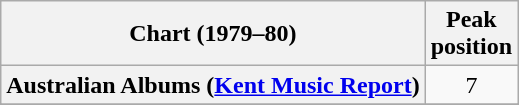<table class="wikitable sortable plainrowheaders" style="text-align:center">
<tr>
<th scope="col">Chart (1979–80)</th>
<th scope="col">Peak<br>position</th>
</tr>
<tr>
<th scope="row">Australian Albums (<a href='#'>Kent Music Report</a>)</th>
<td>7</td>
</tr>
<tr>
</tr>
<tr>
</tr>
<tr>
</tr>
<tr>
</tr>
<tr>
</tr>
</table>
